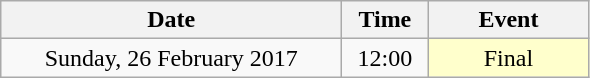<table class = "wikitable" style="text-align:center;">
<tr>
<th width=220>Date</th>
<th width=50>Time</th>
<th width=100>Event</th>
</tr>
<tr>
<td>Sunday, 26 February 2017</td>
<td>12:00</td>
<td bgcolor=ffffcc>Final</td>
</tr>
</table>
